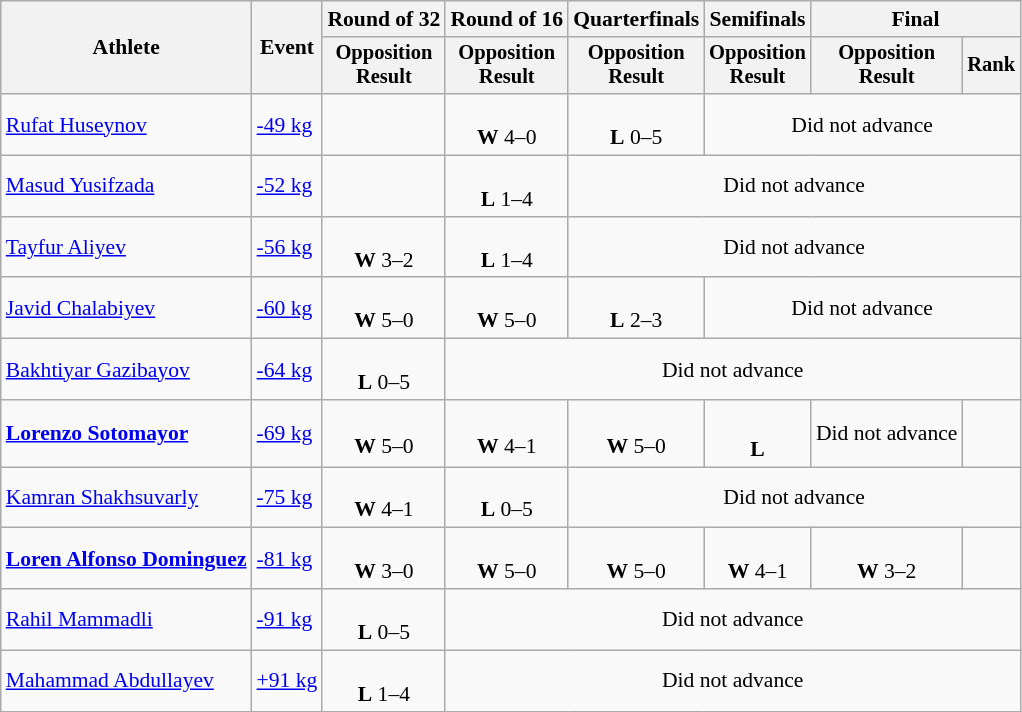<table class="wikitable" style="font-size:90%">
<tr>
<th rowspan="2">Athlete</th>
<th rowspan="2">Event</th>
<th>Round of 32</th>
<th>Round of 16</th>
<th>Quarterfinals</th>
<th>Semifinals</th>
<th colspan=2>Final</th>
</tr>
<tr style="font-size:95%">
<th>Opposition<br>Result</th>
<th>Opposition<br>Result</th>
<th>Opposition<br>Result</th>
<th>Opposition<br>Result</th>
<th>Opposition<br>Result</th>
<th>Rank</th>
</tr>
<tr align=center>
<td align=left><a href='#'>Rufat Huseynov</a></td>
<td align=left><a href='#'>-49 kg</a></td>
<td></td>
<td><br><strong>W</strong> 4–0</td>
<td><br><strong>L</strong> 0–5</td>
<td colspan=3>Did not advance</td>
</tr>
<tr align=center>
<td align=left><a href='#'>Masud Yusifzada</a></td>
<td align=left><a href='#'>-52 kg</a></td>
<td></td>
<td><br><strong>L</strong> 1–4</td>
<td colspan=4>Did not advance</td>
</tr>
<tr align=center>
<td align=left><a href='#'>Tayfur Aliyev</a></td>
<td align=left><a href='#'>-56 kg</a></td>
<td><br><strong>W</strong> 3–2</td>
<td><br><strong>L</strong> 1–4</td>
<td colspan=4>Did not advance</td>
</tr>
<tr align=center>
<td align=left><a href='#'>Javid Chalabiyev</a></td>
<td align=left><a href='#'>-60 kg</a></td>
<td><br><strong>W</strong> 5–0</td>
<td><br><strong>W</strong> 5–0</td>
<td><br><strong>L</strong> 2–3</td>
<td colspan=3>Did not advance</td>
</tr>
<tr align=center>
<td align=left><a href='#'>Bakhtiyar Gazibayov</a></td>
<td align=left><a href='#'>-64 kg</a></td>
<td><br><strong>L</strong> 0–5</td>
<td colspan=5>Did not advance</td>
</tr>
<tr align=center>
<td align=left><strong><a href='#'>Lorenzo Sotomayor</a></strong></td>
<td align=left><a href='#'>-69 kg</a></td>
<td><br><strong>W</strong> 5–0</td>
<td><br><strong>W</strong> 4–1</td>
<td><br><strong>W</strong> 5–0</td>
<td><br><strong>L</strong> <sup></sup></td>
<td>Did not advance</td>
<td></td>
</tr>
<tr align=center>
<td align=left><a href='#'>Kamran Shakhsuvarly</a></td>
<td align=left><a href='#'>-75 kg</a></td>
<td><br><strong>W</strong> 4–1</td>
<td><br><strong>L</strong> 0–5</td>
<td colspan=4>Did not advance</td>
</tr>
<tr align=center>
<td align=left><strong><a href='#'>Loren Alfonso Dominguez</a></strong></td>
<td align=left><a href='#'>-81 kg</a></td>
<td><br><strong>W</strong> 3–0</td>
<td><br><strong>W</strong> 5–0</td>
<td><br><strong>W</strong> 5–0</td>
<td><br><strong>W</strong> 4–1</td>
<td><br><strong>W</strong> 3–2</td>
<td></td>
</tr>
<tr align=center>
<td align=left><a href='#'>Rahil Mammadli</a></td>
<td align=left><a href='#'>-91 kg</a></td>
<td><br><strong>L</strong> 0–5</td>
<td colspan=5>Did not advance</td>
</tr>
<tr align=center>
<td align=left><a href='#'>Mahammad Abdullayev</a></td>
<td align=left><a href='#'>+91 kg</a></td>
<td><br><strong>L</strong> 1–4</td>
<td colspan=5>Did not advance</td>
</tr>
</table>
